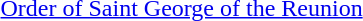<table>
<tr>
<td rowspan=2 style="width:60px; vertical-align:top;"></td>
<td><a href='#'>Order of Saint George of the Reunion</a></td>
</tr>
<tr>
<td></td>
</tr>
</table>
